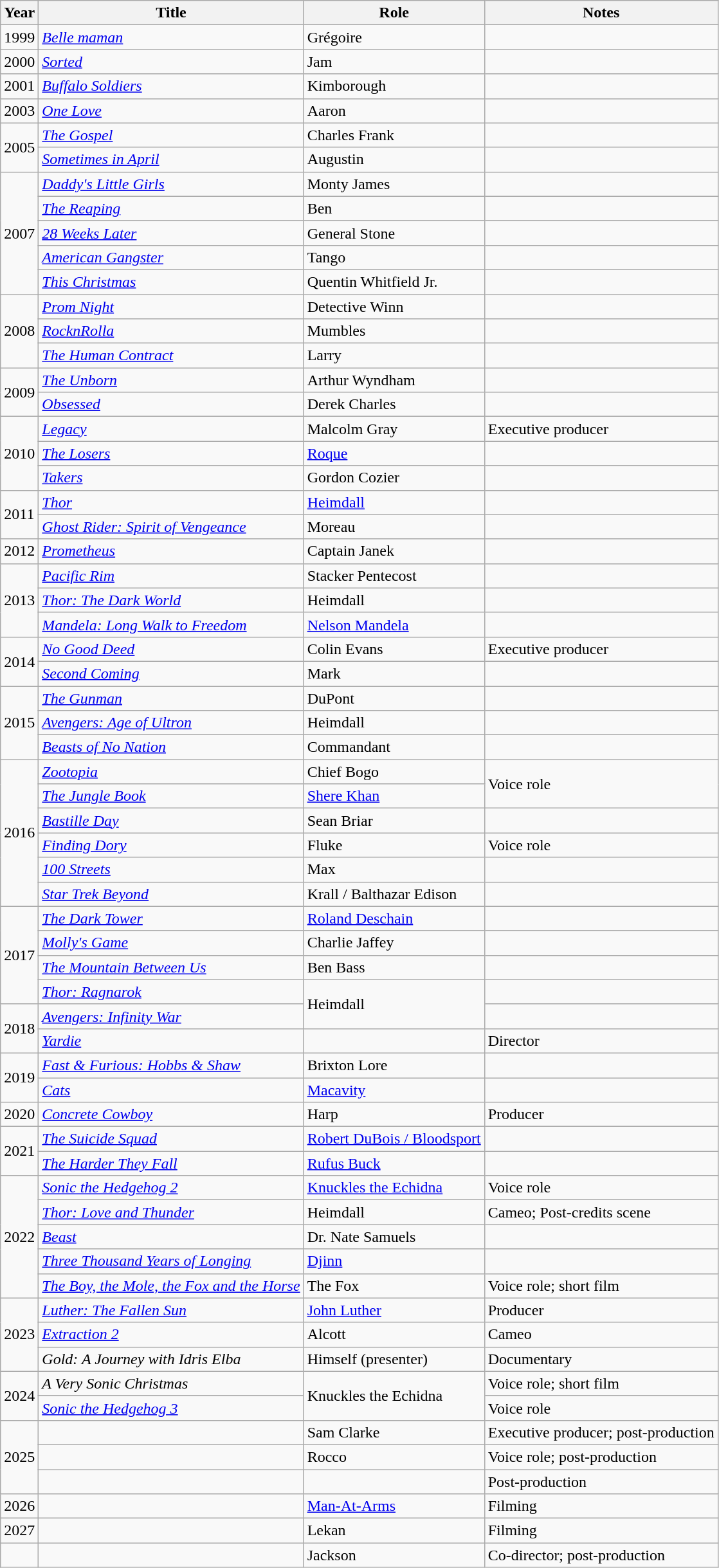<table class="wikitable sortable">
<tr>
<th>Year</th>
<th>Title</th>
<th>Role</th>
<th class="unsortable">Notes</th>
</tr>
<tr>
<td>1999</td>
<td><em><a href='#'>Belle maman</a></em></td>
<td>Grégoire</td>
<td></td>
</tr>
<tr>
<td>2000</td>
<td><em><a href='#'>Sorted</a></em></td>
<td>Jam</td>
<td></td>
</tr>
<tr>
<td>2001</td>
<td><em><a href='#'>Buffalo Soldiers</a></em></td>
<td>Kimborough</td>
<td></td>
</tr>
<tr>
<td>2003</td>
<td><em><a href='#'>One Love</a></em></td>
<td>Aaron</td>
<td></td>
</tr>
<tr>
<td rowspan="2">2005</td>
<td><em><a href='#'>The Gospel</a></em></td>
<td>Charles Frank</td>
<td></td>
</tr>
<tr>
<td><em><a href='#'>Sometimes in April</a></em></td>
<td>Augustin</td>
<td></td>
</tr>
<tr>
<td rowspan="5">2007</td>
<td><em><a href='#'>Daddy's Little Girls</a></em></td>
<td>Monty James</td>
<td></td>
</tr>
<tr>
<td><em><a href='#'>The Reaping</a></em></td>
<td>Ben</td>
<td></td>
</tr>
<tr>
<td><em><a href='#'>28 Weeks Later</a></em></td>
<td>General Stone</td>
<td></td>
</tr>
<tr>
<td><em><a href='#'>American Gangster</a></em></td>
<td>Tango</td>
<td></td>
</tr>
<tr>
<td><em><a href='#'>This Christmas</a></em></td>
<td>Quentin Whitfield Jr.</td>
<td></td>
</tr>
<tr>
<td rowspan="3">2008</td>
<td><em><a href='#'>Prom Night</a></em></td>
<td>Detective Winn</td>
<td></td>
</tr>
<tr>
<td><em><a href='#'>RocknRolla</a></em></td>
<td>Mumbles</td>
<td></td>
</tr>
<tr>
<td><em><a href='#'>The Human Contract</a></em></td>
<td>Larry</td>
<td></td>
</tr>
<tr>
<td rowspan="2">2009</td>
<td><em><a href='#'>The Unborn</a></em></td>
<td>Arthur Wyndham</td>
<td></td>
</tr>
<tr>
<td><em><a href='#'>Obsessed</a></em></td>
<td>Derek Charles</td>
<td></td>
</tr>
<tr>
<td rowspan="3">2010</td>
<td><em><a href='#'>Legacy</a></em></td>
<td>Malcolm Gray</td>
<td>Executive producer</td>
</tr>
<tr>
<td><em><a href='#'>The Losers</a></em></td>
<td><a href='#'>Roque</a></td>
<td></td>
</tr>
<tr>
<td><em><a href='#'>Takers</a></em></td>
<td>Gordon Cozier</td>
<td></td>
</tr>
<tr>
<td rowspan="2">2011</td>
<td><em><a href='#'>Thor</a></em></td>
<td><a href='#'>Heimdall</a></td>
<td></td>
</tr>
<tr>
<td><em><a href='#'>Ghost Rider: Spirit of Vengeance</a></em></td>
<td>Moreau</td>
<td></td>
</tr>
<tr>
<td>2012</td>
<td><em><a href='#'>Prometheus</a></em></td>
<td>Captain Janek</td>
<td></td>
</tr>
<tr>
<td rowspan="3">2013</td>
<td><em><a href='#'>Pacific Rim</a></em></td>
<td>Stacker Pentecost</td>
<td></td>
</tr>
<tr>
<td><em><a href='#'>Thor: The Dark World</a></em></td>
<td>Heimdall</td>
<td></td>
</tr>
<tr>
<td><em><a href='#'>Mandela: Long Walk to Freedom</a></em></td>
<td><a href='#'>Nelson Mandela</a></td>
<td></td>
</tr>
<tr>
<td rowspan="2">2014</td>
<td><em><a href='#'>No Good Deed</a></em></td>
<td>Colin Evans</td>
<td>Executive producer</td>
</tr>
<tr>
<td><em><a href='#'>Second Coming</a></em></td>
<td>Mark</td>
<td></td>
</tr>
<tr>
<td rowspan="3">2015</td>
<td><em><a href='#'>The Gunman</a></em></td>
<td>DuPont</td>
<td></td>
</tr>
<tr>
<td><em><a href='#'>Avengers: Age of Ultron</a></em></td>
<td>Heimdall</td>
<td></td>
</tr>
<tr>
<td><em><a href='#'>Beasts of No Nation</a></em></td>
<td>Commandant</td>
<td></td>
</tr>
<tr>
<td rowspan="6">2016</td>
<td><em><a href='#'>Zootopia</a></em></td>
<td>Chief Bogo</td>
<td rowspan="2">Voice role</td>
</tr>
<tr>
<td><em><a href='#'>The Jungle Book</a></em></td>
<td><a href='#'>Shere Khan</a></td>
</tr>
<tr>
<td><em><a href='#'>Bastille Day</a></em></td>
<td>Sean Briar</td>
<td></td>
</tr>
<tr>
<td><em><a href='#'>Finding Dory</a></em></td>
<td>Fluke</td>
<td>Voice role</td>
</tr>
<tr>
<td><em><a href='#'>100 Streets</a></em></td>
<td>Max</td>
<td></td>
</tr>
<tr>
<td><em><a href='#'>Star Trek Beyond</a></em></td>
<td>Krall / Balthazar Edison</td>
<td></td>
</tr>
<tr>
<td rowspan="4">2017</td>
<td><em><a href='#'>The Dark Tower</a></em></td>
<td><a href='#'>Roland Deschain</a></td>
<td></td>
</tr>
<tr>
<td><em><a href='#'>Molly's Game</a></em></td>
<td>Charlie Jaffey</td>
<td></td>
</tr>
<tr>
<td><em><a href='#'>The Mountain Between Us</a></em></td>
<td>Ben Bass</td>
<td></td>
</tr>
<tr>
<td><em><a href='#'>Thor: Ragnarok</a></em></td>
<td rowspan="2">Heimdall</td>
<td></td>
</tr>
<tr>
<td rowspan="2">2018</td>
<td><em><a href='#'>Avengers: Infinity War</a></em></td>
<td></td>
</tr>
<tr>
<td><em><a href='#'>Yardie</a></em></td>
<td></td>
<td>Director</td>
</tr>
<tr>
<td rowspan="2">2019</td>
<td><em><a href='#'>Fast & Furious: Hobbs & Shaw</a></em></td>
<td>Brixton Lore</td>
<td></td>
</tr>
<tr>
<td><em><a href='#'>Cats</a></em></td>
<td><a href='#'>Macavity</a></td>
<td></td>
</tr>
<tr>
<td>2020</td>
<td><em><a href='#'>Concrete Cowboy</a></em></td>
<td>Harp</td>
<td>Producer</td>
</tr>
<tr>
<td rowspan="2">2021</td>
<td><em><a href='#'>The Suicide Squad</a></em></td>
<td><a href='#'>Robert DuBois / Bloodsport</a></td>
<td></td>
</tr>
<tr>
<td><em><a href='#'>The Harder They Fall</a></em></td>
<td><a href='#'>Rufus Buck</a></td>
<td></td>
</tr>
<tr>
<td rowspan="5">2022</td>
<td><em><a href='#'>Sonic the Hedgehog 2</a></em></td>
<td><a href='#'>Knuckles the Echidna</a></td>
<td>Voice role</td>
</tr>
<tr>
<td><em><a href='#'>Thor: Love and Thunder</a></em></td>
<td>Heimdall</td>
<td>Cameo; Post-credits scene</td>
</tr>
<tr>
<td><em><a href='#'>Beast</a></em></td>
<td>Dr. Nate Samuels</td>
<td></td>
</tr>
<tr>
<td><em><a href='#'>Three Thousand Years of Longing</a></em></td>
<td><a href='#'>Djinn</a></td>
<td></td>
</tr>
<tr>
<td><em><a href='#'>The Boy, the Mole, the Fox and the Horse</a></em></td>
<td>The Fox</td>
<td>Voice role; short film</td>
</tr>
<tr>
<td rowspan="3">2023</td>
<td><em><a href='#'>Luther: The Fallen Sun</a></em></td>
<td><a href='#'>John Luther</a></td>
<td>Producer</td>
</tr>
<tr>
<td><em><a href='#'>Extraction 2</a></em></td>
<td>Alcott</td>
<td>Cameo</td>
</tr>
<tr>
<td><em>Gold: A Journey with Idris Elba</em></td>
<td>Himself (presenter)</td>
<td>Documentary</td>
</tr>
<tr>
<td rowspan="2">2024</td>
<td><em>A Very Sonic Christmas</em></td>
<td rowspan="2">Knuckles the Echidna</td>
<td>Voice role; short film</td>
</tr>
<tr>
<td><em><a href='#'>Sonic the Hedgehog 3</a></em></td>
<td>Voice role</td>
</tr>
<tr>
<td rowspan="3">2025</td>
<td></td>
<td>Sam Clarke</td>
<td>Executive producer; post-production</td>
</tr>
<tr>
<td></td>
<td>Rocco</td>
<td>Voice role; post-production</td>
</tr>
<tr>
<td></td>
<td></td>
<td>Post-production</td>
</tr>
<tr>
<td>2026</td>
<td></td>
<td><a href='#'>Man-At-Arms</a></td>
<td>Filming</td>
</tr>
<tr>
<td>2027</td>
<td></td>
<td>Lekan</td>
<td>Filming</td>
</tr>
<tr>
<td></td>
<td></td>
<td>Jackson</td>
<td>Co-director; post-production</td>
</tr>
</table>
